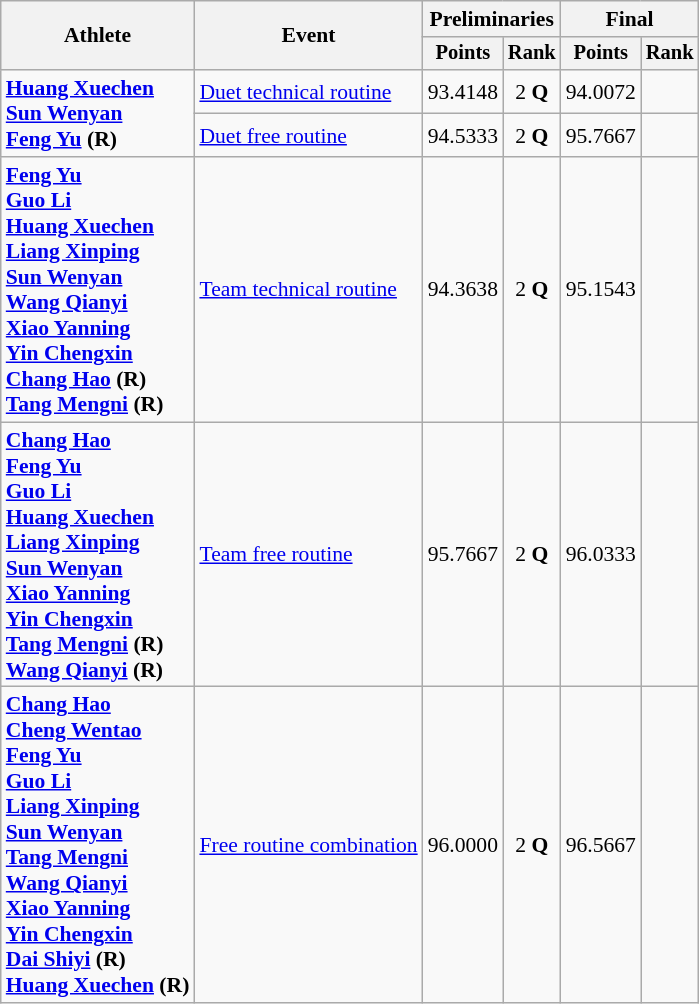<table class=wikitable style="font-size:90%">
<tr>
<th rowspan="2">Athlete</th>
<th rowspan="2">Event</th>
<th colspan="2">Preliminaries</th>
<th colspan="2">Final</th>
</tr>
<tr style="font-size:95%">
<th>Points</th>
<th>Rank</th>
<th>Points</th>
<th>Rank</th>
</tr>
<tr align=center>
<td align=left rowspan=2><strong><a href='#'>Huang Xuechen</a><br><a href='#'>Sun Wenyan</a><br><a href='#'>Feng Yu</a> (R)</strong></td>
<td align=left><a href='#'>Duet technical routine</a></td>
<td>93.4148</td>
<td>2 <strong>Q</strong></td>
<td>94.0072</td>
<td></td>
</tr>
<tr align=center>
<td align=left><a href='#'>Duet free routine</a></td>
<td>94.5333</td>
<td>2 <strong>Q</strong></td>
<td>95.7667</td>
<td></td>
</tr>
<tr align=center>
<td align=left><strong><a href='#'>Feng Yu</a><br><a href='#'>Guo Li</a><br><a href='#'>Huang Xuechen</a><br><a href='#'>Liang Xinping</a><br><a href='#'>Sun Wenyan</a><br><a href='#'>Wang Qianyi</a><br><a href='#'>Xiao Yanning</a><br><a href='#'>Yin Chengxin</a><br><a href='#'>Chang Hao</a> (R)<br><a href='#'>Tang Mengni</a> (R)</strong></td>
<td align=left><a href='#'>Team technical routine</a></td>
<td>94.3638</td>
<td>2 <strong>Q</strong></td>
<td>95.1543</td>
<td></td>
</tr>
<tr align=center>
<td align=left><strong><a href='#'>Chang Hao</a><br><a href='#'>Feng Yu</a><br><a href='#'>Guo Li</a><br><a href='#'>Huang Xuechen</a><br><a href='#'>Liang Xinping</a><br><a href='#'>Sun Wenyan</a><br><a href='#'>Xiao Yanning</a><br><a href='#'>Yin Chengxin</a><br><a href='#'>Tang Mengni</a> (R)<br><a href='#'>Wang Qianyi</a> (R)</strong></td>
<td align=left><a href='#'>Team free routine</a></td>
<td>95.7667</td>
<td>2 <strong>Q</strong></td>
<td>96.0333</td>
<td></td>
</tr>
<tr align=center>
<td align=left><strong><a href='#'>Chang Hao</a><br><a href='#'>Cheng Wentao</a><br><a href='#'>Feng Yu</a><br><a href='#'>Guo Li</a><br><a href='#'>Liang Xinping</a><br><a href='#'>Sun Wenyan</a><br><a href='#'>Tang Mengni</a><br><a href='#'>Wang Qianyi</a><br><a href='#'>Xiao Yanning</a><br><a href='#'>Yin Chengxin</a><br><a href='#'>Dai Shiyi</a> (R)<br><a href='#'>Huang Xuechen</a> (R)</strong></td>
<td align=left><a href='#'>Free routine combination</a></td>
<td>96.0000</td>
<td>2 <strong>Q</strong></td>
<td>96.5667</td>
<td></td>
</tr>
</table>
